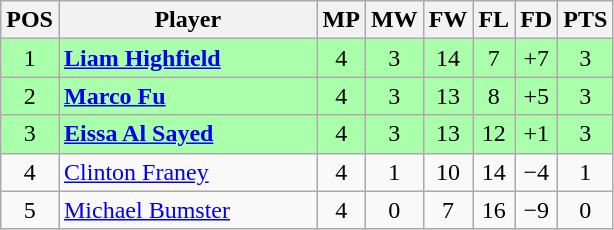<table class="wikitable" style="text-align: center;">
<tr>
<th width=20>POS</th>
<th width=165>Player</th>
<th width=20>MP</th>
<th width=20>MW</th>
<th width=20>FW</th>
<th width=20>FL</th>
<th width=20>FD</th>
<th width=20>PTS</th>
</tr>
<tr style="background:#afa;">
<td>1</td>
<td style="text-align:left;"> <strong><a href='#'>Liam Highfield</a></strong></td>
<td>4</td>
<td>3</td>
<td>14</td>
<td>7</td>
<td>+7</td>
<td>3</td>
</tr>
<tr style="background:#afa;">
<td>2</td>
<td style="text-align:left;"> <strong><a href='#'>Marco Fu</a></strong></td>
<td>4</td>
<td>3</td>
<td>13</td>
<td>8</td>
<td>+5</td>
<td>3</td>
</tr>
<tr style="background:#afa;">
<td>3</td>
<td style="text-align:left;"> <strong><a href='#'>Eissa Al Sayed</a></strong></td>
<td>4</td>
<td>3</td>
<td>13</td>
<td>12</td>
<td>+1</td>
<td>3</td>
</tr>
<tr>
<td>4</td>
<td style="text-align:left;"> <a href='#'>Clinton Franey</a></td>
<td>4</td>
<td>1</td>
<td>10</td>
<td>14</td>
<td>−4</td>
<td>1</td>
</tr>
<tr>
<td>5</td>
<td style="text-align:left;"> <a href='#'>Michael Bumster</a></td>
<td>4</td>
<td>0</td>
<td>7</td>
<td>16</td>
<td>−9</td>
<td>0</td>
</tr>
</table>
